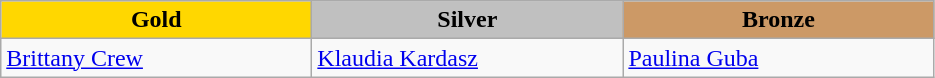<table class="wikitable" style="text-align:left">
<tr align="center">
<td width=200 bgcolor=gold><strong>Gold</strong></td>
<td width=200 bgcolor=silver><strong>Silver</strong></td>
<td width=200 bgcolor=CC9966><strong>Bronze</strong></td>
</tr>
<tr>
<td><a href='#'>Brittany Crew</a><br></td>
<td><a href='#'>Klaudia Kardasz</a><br></td>
<td><a href='#'>Paulina Guba</a><br></td>
</tr>
</table>
